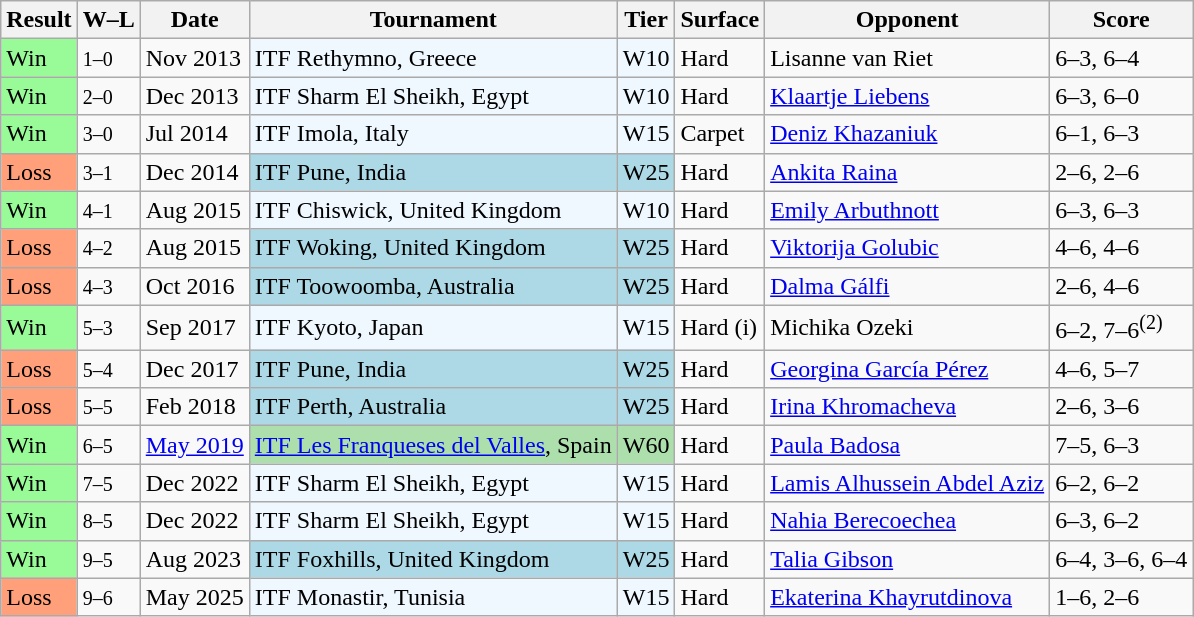<table class="sortable wikitable">
<tr>
<th>Result</th>
<th class="unsortable">W–L</th>
<th>Date</th>
<th>Tournament</th>
<th>Tier</th>
<th>Surface</th>
<th>Opponent</th>
<th class="unsortable">Score</th>
</tr>
<tr>
<td style="background:#98fb98;">Win</td>
<td><small>1–0</small></td>
<td>Nov 2013</td>
<td style="background:#f0f8ff;">ITF Rethymno, Greece</td>
<td style="background:#f0f8ff;">W10</td>
<td>Hard</td>
<td> Lisanne van Riet</td>
<td>6–3, 6–4</td>
</tr>
<tr>
<td style="background:#98fb98;">Win</td>
<td><small>2–0</small></td>
<td>Dec 2013</td>
<td style="background:#f0f8ff;">ITF Sharm El Sheikh, Egypt</td>
<td style="background:#f0f8ff;">W10</td>
<td>Hard</td>
<td> <a href='#'>Klaartje Liebens</a></td>
<td>6–3, 6–0</td>
</tr>
<tr>
<td style="background:#98fb98;">Win</td>
<td><small>3–0</small></td>
<td>Jul 2014</td>
<td style="background:#f0f8ff;">ITF Imola, Italy</td>
<td style="background:#f0f8ff;">W15</td>
<td>Carpet</td>
<td> <a href='#'>Deniz Khazaniuk</a></td>
<td>6–1, 6–3</td>
</tr>
<tr>
<td style="background:#ffa07a;">Loss</td>
<td><small>3–1</small></td>
<td>Dec 2014</td>
<td style="background:lightblue;">ITF Pune, India</td>
<td style="background:lightblue;">W25</td>
<td>Hard</td>
<td> <a href='#'>Ankita Raina</a></td>
<td>2–6, 2–6</td>
</tr>
<tr>
<td style="background:#98fb98;">Win</td>
<td><small>4–1</small></td>
<td>Aug 2015</td>
<td style="background:#f0f8ff;">ITF Chiswick, United Kingdom</td>
<td style="background:#f0f8ff;">W10</td>
<td>Hard</td>
<td> <a href='#'>Emily Arbuthnott</a></td>
<td>6–3, 6–3</td>
</tr>
<tr>
<td style="background:#ffa07a;">Loss</td>
<td><small>4–2</small></td>
<td>Aug 2015</td>
<td style="background:lightblue;">ITF Woking, United Kingdom</td>
<td style="background:lightblue;">W25</td>
<td>Hard</td>
<td> <a href='#'>Viktorija Golubic</a></td>
<td>4–6, 4–6</td>
</tr>
<tr>
<td style="background:#ffa07a;">Loss</td>
<td><small>4–3</small></td>
<td>Oct 2016</td>
<td style="background:lightblue;">ITF Toowoomba, Australia</td>
<td style="background:lightblue;">W25</td>
<td>Hard</td>
<td> <a href='#'>Dalma Gálfi</a></td>
<td>2–6, 4–6</td>
</tr>
<tr>
<td style="background:#98fb98;">Win</td>
<td><small>5–3</small></td>
<td>Sep 2017</td>
<td style="background:#f0f8ff;">ITF Kyoto, Japan</td>
<td style="background:#f0f8ff;">W15</td>
<td>Hard (i)</td>
<td> Michika Ozeki</td>
<td>6–2, 7–6<sup>(2)</sup></td>
</tr>
<tr>
<td style="background:#ffa07a;">Loss</td>
<td><small>5–4</small></td>
<td>Dec 2017</td>
<td style="background:lightblue;">ITF Pune, India</td>
<td style="background:lightblue;">W25</td>
<td>Hard</td>
<td> <a href='#'>Georgina García Pérez</a></td>
<td>4–6, 5–7</td>
</tr>
<tr>
<td style="background:#ffa07a;">Loss</td>
<td><small>5–5</small></td>
<td>Feb 2018</td>
<td style="background:lightblue;">ITF Perth, Australia</td>
<td style="background:lightblue;">W25</td>
<td>Hard</td>
<td> <a href='#'>Irina Khromacheva</a></td>
<td>2–6, 3–6</td>
</tr>
<tr>
<td style="background:#98fb98;">Win</td>
<td><small>6–5</small></td>
<td><a href='#'>May 2019</a></td>
<td style="background:#addfad;"><a href='#'>ITF Les Franqueses del Valles</a>, Spain</td>
<td style="background:#addfad;">W60</td>
<td>Hard</td>
<td> <a href='#'>Paula Badosa</a></td>
<td>7–5, 6–3</td>
</tr>
<tr>
<td style="background:#98fb98;">Win</td>
<td><small>7–5</small></td>
<td>Dec 2022</td>
<td style="background:#f0f8ff;">ITF Sharm El Sheikh, Egypt</td>
<td style="background:#f0f8ff;">W15</td>
<td>Hard</td>
<td> <a href='#'>Lamis Alhussein Abdel Aziz</a></td>
<td>6–2, 6–2</td>
</tr>
<tr>
<td style="background:#98fb98;">Win</td>
<td><small>8–5</small></td>
<td>Dec 2022</td>
<td style="background:#f0f8ff;">ITF Sharm El Sheikh, Egypt</td>
<td style="background:#f0f8ff;">W15</td>
<td>Hard</td>
<td> <a href='#'>Nahia Berecoechea</a></td>
<td>6–3, 6–2</td>
</tr>
<tr>
<td style="background:#98fb98;">Win</td>
<td><small>9–5</small></td>
<td>Aug 2023</td>
<td style="background:lightblue;">ITF Foxhills, United Kingdom</td>
<td style="background:lightblue;">W25</td>
<td>Hard</td>
<td> <a href='#'>Talia Gibson</a></td>
<td>6–4, 3–6, 6–4</td>
</tr>
<tr>
<td style="background:#ffa07a;">Loss</td>
<td><small>9–6</small></td>
<td>May 2025</td>
<td style="background:#f0f8ff;">ITF Monastir, Tunisia</td>
<td style="background:#f0f8ff;">W15</td>
<td>Hard</td>
<td> <a href='#'>Ekaterina Khayrutdinova</a></td>
<td>1–6, 2–6</td>
</tr>
</table>
